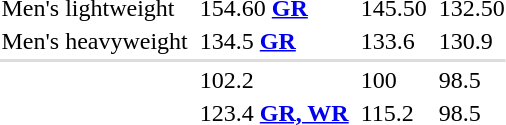<table>
<tr>
<td>Men's lightweight<br></td>
<td></td>
<td>154.60 <strong><a href='#'>GR</a></strong></td>
<td></td>
<td>145.50</td>
<td></td>
<td>132.50</td>
</tr>
<tr>
<td>Men's heavyweight<br></td>
<td></td>
<td>134.5 <strong><a href='#'>GR</a></strong></td>
<td></td>
<td>133.6</td>
<td></td>
<td>130.9</td>
</tr>
<tr bgcolor=#DDDDDD>
<td colspan=7></td>
</tr>
<tr>
<td><br></td>
<td></td>
<td>102.2</td>
<td></td>
<td>100</td>
<td></td>
<td>98.5</td>
</tr>
<tr>
<td><br></td>
<td></td>
<td>123.4 <strong><a href='#'>GR, WR</a></strong></td>
<td></td>
<td>115.2</td>
<td></td>
<td>98.5</td>
</tr>
</table>
